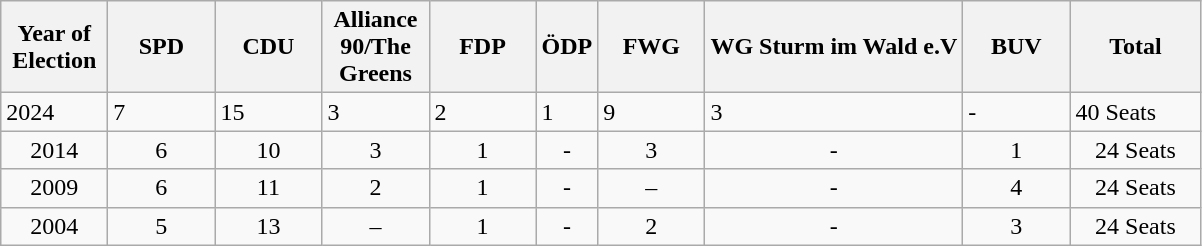<table class="wikitable">
<tr>
<th style="width:4em">Year of Election</th>
<th style="width:4em">SPD</th>
<th style="width:4em">CDU</th>
<th style="width:4em">Alliance 90/The Greens</th>
<th style="width:4em">FDP</th>
<th>ÖDP</th>
<th style="width:4em">FWG</th>
<th>WG Sturm im Wald e.V</th>
<th style="width:4em">BUV</th>
<th style="width:5em">Total</th>
</tr>
<tr>
<td>2024</td>
<td>7</td>
<td>15</td>
<td>3</td>
<td>2</td>
<td>1</td>
<td>9</td>
<td>3</td>
<td>-</td>
<td>40 Seats</td>
</tr>
<tr align="center">
<td>2014</td>
<td>6</td>
<td>10</td>
<td>3</td>
<td>1</td>
<td>-</td>
<td>3</td>
<td>-</td>
<td>1</td>
<td>24 Seats</td>
</tr>
<tr align="center">
<td>2009</td>
<td>6</td>
<td>11</td>
<td>2</td>
<td>1</td>
<td>-</td>
<td>–</td>
<td>-</td>
<td>4</td>
<td>24 Seats</td>
</tr>
<tr align="center">
<td>2004</td>
<td>5</td>
<td>13</td>
<td>–</td>
<td>1</td>
<td>-</td>
<td>2</td>
<td>-</td>
<td>3</td>
<td>24 Seats</td>
</tr>
</table>
